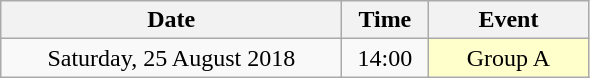<table class="wikitable" style="text-align:center;">
<tr>
<th width="220">Date</th>
<th width="50">Time</th>
<th width="100">Event</th>
</tr>
<tr>
<td>Saturday, 25 August 2018</td>
<td>14:00</td>
<td bgcolor="#ffffcc">Group A</td>
</tr>
</table>
